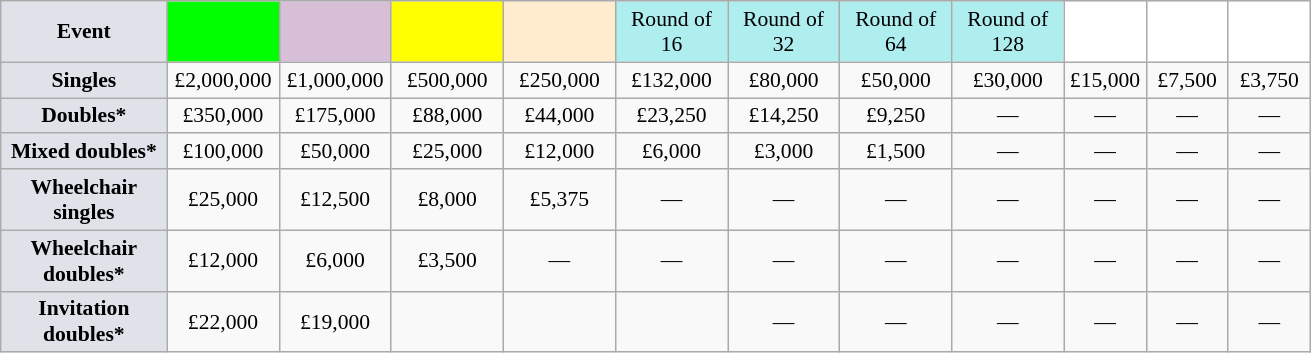<table class=wikitable style="font-size:90%;text-align:center">
<tr>
<td style="width:104px; background:#dfe2e9;"><strong>Event</strong></td>
<td style="width:68px; background:lime;"><strong></strong></td>
<td style="width:68px; background:thistle;"></td>
<td style="width:68px; background:#ff0;"></td>
<td style="width:68px; background:#ffebcd;"></td>
<td style="width:68px; background:#afeeee;">Round of 16</td>
<td style="width:68px; background:#afeeee;">Round of 32</td>
<td style="width:68px; background:#afeeee;">Round of 64</td>
<td style="width:68px; background:#afeeee;">Round of 128</td>
<td style="width:48px; background:#ffffff;"></td>
<td style="width:48px; background:#ffffff;"></td>
<td style="width:48px; background:#ffffff;"></td>
</tr>
<tr>
<td style="background:#dfe2e9;"><strong>Singles</strong></td>
<td>£2,000,000</td>
<td>£1,000,000</td>
<td>£500,000</td>
<td>£250,000</td>
<td>£132,000</td>
<td>£80,000</td>
<td>£50,000</td>
<td>£30,000</td>
<td>£15,000</td>
<td>£7,500</td>
<td>£3,750</td>
</tr>
<tr>
<td style="background:#dfe2e9;"><strong>Doubles*</strong></td>
<td>£350,000</td>
<td>£175,000</td>
<td>£88,000</td>
<td>£44,000</td>
<td>£23,250</td>
<td>£14,250</td>
<td>£9,250</td>
<td>—</td>
<td>—</td>
<td>—</td>
<td>—</td>
</tr>
<tr>
<td style="background:#dfe2e9;"><strong>Mixed doubles*</strong></td>
<td>£100,000</td>
<td>£50,000</td>
<td>£25,000</td>
<td>£12,000</td>
<td>£6,000</td>
<td>£3,000</td>
<td>£1,500</td>
<td>—</td>
<td>—</td>
<td>—</td>
<td>—</td>
</tr>
<tr>
<td style="background:#dfe2e9;"><strong>Wheelchair singles</strong></td>
<td>£25,000</td>
<td>£12,500</td>
<td>£8,000</td>
<td>£5,375</td>
<td>—</td>
<td>—</td>
<td>—</td>
<td>—</td>
<td>—</td>
<td>—</td>
<td>—</td>
</tr>
<tr>
<td style="background:#dfe2e9;"><strong>Wheelchair doubles*</strong></td>
<td>£12,000</td>
<td>£6,000</td>
<td>£3,500</td>
<td>—</td>
<td>—</td>
<td>—</td>
<td>—</td>
<td>—</td>
<td>—</td>
<td>—</td>
<td>—</td>
</tr>
<tr>
<td style="background:#dfe2e9;"><strong>Invitation doubles*</strong></td>
<td>£22,000</td>
<td>£19,000</td>
<td></td>
<td></td>
<td></td>
<td>—</td>
<td>—</td>
<td>—</td>
<td>—</td>
<td>—</td>
<td>—</td>
</tr>
</table>
